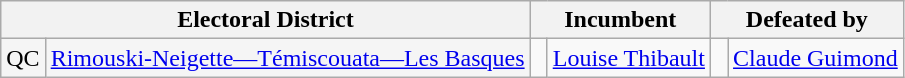<table class="wikitable">
<tr>
<th colspan=2>Electoral District</th>
<th colspan=2>Incumbent</th>
<th colspan=2>Defeated by</th>
</tr>
<tr>
<td style="background:whitesmoke;">QC</td>
<td style="background:whitesmoke;"><a href='#'>Rimouski-Neigette—Témiscouata—Les Basques</a></td>
<td> </td>
<td><a href='#'>Louise Thibault</a></td>
<td> </td>
<td><a href='#'>Claude Guimond</a></td>
</tr>
</table>
